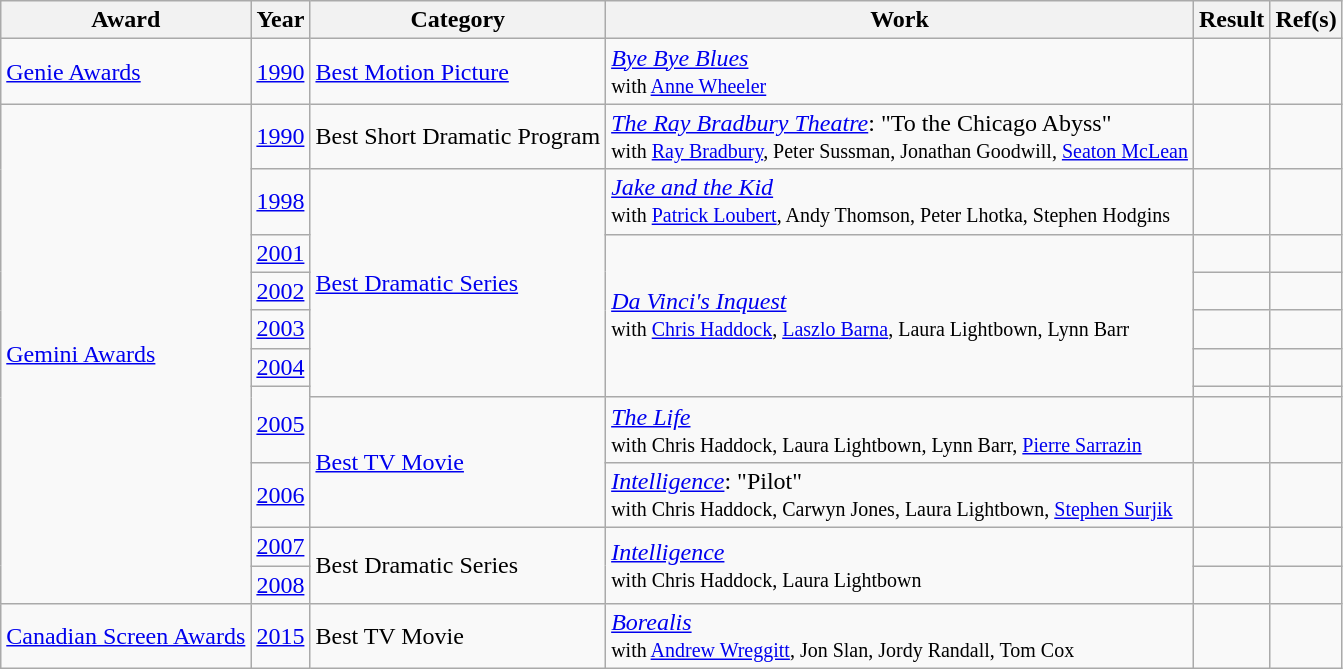<table class="wikitable plainrowheaders sortable">
<tr>
<th>Award</th>
<th>Year</th>
<th>Category</th>
<th>Work</th>
<th>Result</th>
<th>Ref(s)</th>
</tr>
<tr>
<td><a href='#'>Genie Awards</a></td>
<td><a href='#'>1990</a></td>
<td><a href='#'>Best Motion Picture</a></td>
<td><em><a href='#'>Bye Bye Blues</a></em><br><small>with <a href='#'>Anne Wheeler</a></small></td>
<td></td>
<td></td>
</tr>
<tr>
<td rowspan=11><a href='#'>Gemini Awards</a></td>
<td><a href='#'>1990</a></td>
<td>Best Short Dramatic Program</td>
<td><em><a href='#'>The Ray Bradbury Theatre</a></em>: "To the Chicago Abyss"<br><small>with <a href='#'>Ray Bradbury</a>, Peter Sussman, Jonathan Goodwill, <a href='#'>Seaton McLean</a></small></td>
<td></td>
<td></td>
</tr>
<tr>
<td><a href='#'>1998</a></td>
<td rowspan=6><a href='#'>Best Dramatic Series</a></td>
<td><em><a href='#'>Jake and the Kid</a></em><br><small>with <a href='#'>Patrick Loubert</a>, Andy Thomson, Peter Lhotka, Stephen Hodgins</small></td>
<td></td>
<td></td>
</tr>
<tr>
<td><a href='#'>2001</a></td>
<td rowspan=5><em><a href='#'>Da Vinci's Inquest</a></em><br><small>with <a href='#'>Chris Haddock</a>, <a href='#'>Laszlo Barna</a>, Laura Lightbown, Lynn Barr</small></td>
<td></td>
<td></td>
</tr>
<tr>
<td><a href='#'>2002</a></td>
<td></td>
<td></td>
</tr>
<tr>
<td><a href='#'>2003</a></td>
<td></td>
<td></td>
</tr>
<tr>
<td><a href='#'>2004</a></td>
<td></td>
<td></td>
</tr>
<tr>
<td rowspan=2><a href='#'>2005</a></td>
<td></td>
<td></td>
</tr>
<tr>
<td rowspan=2><a href='#'>Best TV Movie</a></td>
<td><em><a href='#'>The Life</a></em><br><small>with Chris Haddock, Laura Lightbown, Lynn Barr, <a href='#'>Pierre Sarrazin</a></small></td>
<td></td>
<td></td>
</tr>
<tr>
<td><a href='#'>2006</a></td>
<td><em><a href='#'>Intelligence</a></em>: "Pilot"<br><small>with Chris Haddock, Carwyn Jones, Laura Lightbown, <a href='#'>Stephen Surjik</a></small></td>
<td></td>
<td></td>
</tr>
<tr>
<td><a href='#'>2007</a></td>
<td rowspan=2>Best Dramatic Series</td>
<td rowspan=2><em><a href='#'>Intelligence</a></em><br><small>with Chris Haddock, Laura Lightbown</small></td>
<td></td>
<td></td>
</tr>
<tr>
<td><a href='#'>2008</a></td>
<td></td>
<td></td>
</tr>
<tr>
<td><a href='#'>Canadian Screen Awards</a></td>
<td><a href='#'>2015</a></td>
<td>Best TV Movie</td>
<td><em><a href='#'>Borealis</a></em><br><small>with <a href='#'>Andrew Wreggitt</a>, Jon Slan, Jordy Randall, Tom Cox</small></td>
<td></td>
<td></td>
</tr>
</table>
